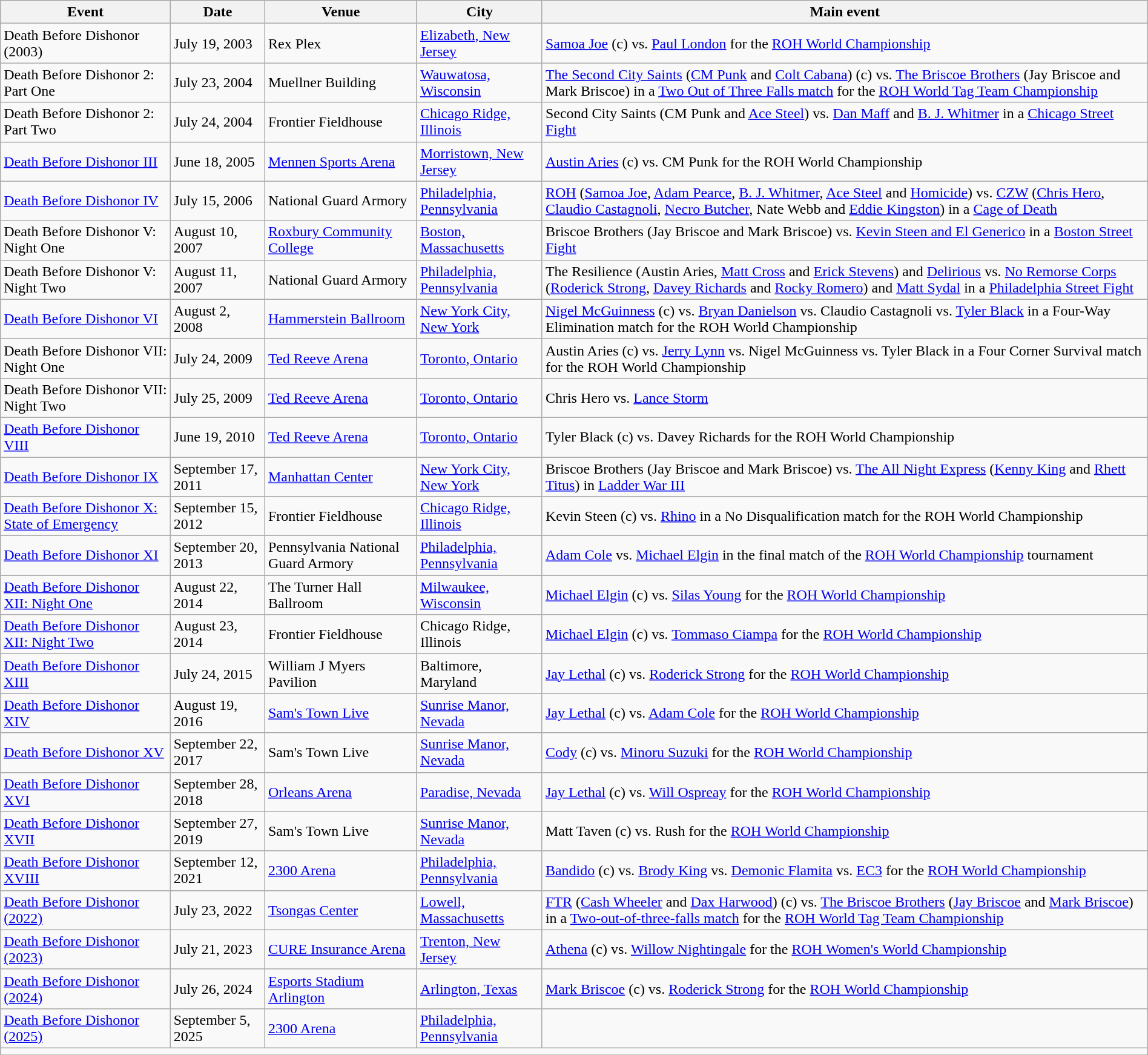<table class="wikitable" width=100%>
<tr>
<th>Event</th>
<th>Date</th>
<th>Venue</th>
<th>City</th>
<th>Main event</th>
</tr>
<tr>
<td>Death Before Dishonor (2003)</td>
<td>July 19, 2003</td>
<td>Rex Plex</td>
<td><a href='#'>Elizabeth, New Jersey</a></td>
<td><a href='#'>Samoa Joe</a> (c) vs. <a href='#'>Paul London</a> for the <a href='#'>ROH World Championship</a></td>
</tr>
<tr>
<td>Death Before Dishonor 2: Part One</td>
<td>July 23, 2004</td>
<td>Muellner Building</td>
<td><a href='#'>Wauwatosa, Wisconsin</a></td>
<td><a href='#'>The Second City Saints</a> (<a href='#'>CM Punk</a> and <a href='#'>Colt Cabana</a>) (c) vs. <a href='#'>The Briscoe Brothers</a> (Jay Briscoe and Mark Briscoe) in a <a href='#'>Two Out of Three Falls match</a> for the <a href='#'>ROH World Tag Team Championship</a></td>
</tr>
<tr>
<td>Death Before Dishonor 2: Part Two</td>
<td>July 24, 2004</td>
<td>Frontier Fieldhouse</td>
<td><a href='#'>Chicago Ridge, Illinois</a></td>
<td>Second City Saints (CM Punk and <a href='#'>Ace Steel</a>) vs. <a href='#'>Dan Maff</a> and <a href='#'>B. J. Whitmer</a> in a <a href='#'>Chicago Street Fight</a></td>
</tr>
<tr>
<td><a href='#'>Death Before Dishonor III</a></td>
<td>June 18, 2005</td>
<td><a href='#'>Mennen Sports Arena</a></td>
<td><a href='#'>Morristown, New Jersey</a></td>
<td><a href='#'>Austin Aries</a> (c) vs. CM Punk for the ROH World Championship</td>
</tr>
<tr>
<td><a href='#'>Death Before Dishonor IV</a></td>
<td>July 15, 2006</td>
<td>National Guard Armory</td>
<td><a href='#'>Philadelphia, Pennsylvania</a></td>
<td><a href='#'>ROH</a> (<a href='#'>Samoa Joe</a>, <a href='#'>Adam Pearce</a>, <a href='#'>B. J. Whitmer</a>, <a href='#'>Ace Steel</a> and <a href='#'>Homicide</a>) vs. <a href='#'>CZW</a> (<a href='#'>Chris Hero</a>, <a href='#'>Claudio Castagnoli</a>, <a href='#'>Necro Butcher</a>, Nate Webb and <a href='#'>Eddie Kingston</a>) in a <a href='#'>Cage of Death</a></td>
</tr>
<tr>
<td>Death Before Dishonor V: Night One</td>
<td>August 10, 2007</td>
<td><a href='#'>Roxbury Community College</a></td>
<td><a href='#'>Boston, Massachusetts</a></td>
<td>Briscoe Brothers (Jay Briscoe and Mark Briscoe) vs. <a href='#'>Kevin Steen and El Generico</a> in a <a href='#'>Boston Street Fight</a></td>
</tr>
<tr>
<td>Death Before Dishonor V: Night Two</td>
<td>August 11, 2007</td>
<td>National Guard Armory</td>
<td><a href='#'>Philadelphia, Pennsylvania</a></td>
<td>The Resilience (Austin Aries, <a href='#'>Matt Cross</a> and <a href='#'>Erick Stevens</a>) and <a href='#'>Delirious</a> vs. <a href='#'>No Remorse Corps</a> (<a href='#'>Roderick Strong</a>, <a href='#'>Davey Richards</a> and <a href='#'>Rocky Romero</a>) and <a href='#'>Matt Sydal</a> in a <a href='#'>Philadelphia Street Fight</a></td>
</tr>
<tr>
<td><a href='#'>Death Before Dishonor VI</a></td>
<td>August 2, 2008</td>
<td><a href='#'>Hammerstein Ballroom</a></td>
<td><a href='#'>New York City, New York</a></td>
<td><a href='#'>Nigel McGuinness</a> (c) vs. <a href='#'>Bryan Danielson</a> vs. Claudio Castagnoli vs. <a href='#'>Tyler Black</a> in a Four-Way Elimination match for the ROH World Championship</td>
</tr>
<tr>
<td>Death Before Dishonor VII: Night One</td>
<td>July 24, 2009</td>
<td><a href='#'>Ted Reeve Arena</a></td>
<td><a href='#'>Toronto, Ontario</a></td>
<td>Austin Aries (c) vs. <a href='#'>Jerry Lynn</a> vs. Nigel McGuinness vs. Tyler Black in a Four Corner Survival match for the ROH World Championship</td>
</tr>
<tr>
<td>Death Before Dishonor VII: Night Two</td>
<td>July 25, 2009</td>
<td><a href='#'>Ted Reeve Arena</a></td>
<td><a href='#'>Toronto, Ontario</a></td>
<td>Chris Hero vs. <a href='#'>Lance Storm</a></td>
</tr>
<tr>
<td><a href='#'>Death Before Dishonor VIII</a></td>
<td>June 19, 2010</td>
<td><a href='#'>Ted Reeve Arena</a></td>
<td><a href='#'>Toronto, Ontario</a></td>
<td>Tyler Black (c) vs. Davey Richards for the ROH World Championship</td>
</tr>
<tr>
<td><a href='#'>Death Before Dishonor IX</a></td>
<td>September 17, 2011</td>
<td><a href='#'>Manhattan Center</a></td>
<td><a href='#'>New York City, New York</a></td>
<td>Briscoe Brothers (Jay Briscoe and Mark Briscoe) vs. <a href='#'>The All Night Express</a> (<a href='#'>Kenny King</a> and <a href='#'>Rhett Titus</a>) in <a href='#'>Ladder War III</a></td>
</tr>
<tr>
<td><a href='#'>Death Before Dishonor X: State of Emergency</a></td>
<td>September 15, 2012</td>
<td>Frontier Fieldhouse</td>
<td><a href='#'>Chicago Ridge, Illinois</a></td>
<td>Kevin Steen (c) vs. <a href='#'>Rhino</a> in a No Disqualification match for the ROH World Championship</td>
</tr>
<tr>
<td><a href='#'>Death Before Dishonor XI</a></td>
<td>September 20, 2013</td>
<td>Pennsylvania National Guard Armory</td>
<td><a href='#'>Philadelphia, Pennsylvania</a></td>
<td><a href='#'>Adam Cole</a> vs. <a href='#'>Michael Elgin</a> in the final match of the <a href='#'>ROH World Championship</a> tournament</td>
</tr>
<tr>
<td><a href='#'>Death Before Dishonor XII: Night One</a></td>
<td>August 22, 2014</td>
<td>The Turner Hall Ballroom</td>
<td><a href='#'>Milwaukee, Wisconsin</a></td>
<td><a href='#'>Michael Elgin</a> (c) vs. <a href='#'>Silas Young</a> for the <a href='#'>ROH World Championship</a></td>
</tr>
<tr>
<td><a href='#'>Death Before Dishonor XII: Night Two</a></td>
<td>August 23, 2014</td>
<td>Frontier Fieldhouse</td>
<td>Chicago Ridge, Illinois</td>
<td><a href='#'>Michael Elgin</a> (c) vs. <a href='#'>Tommaso Ciampa</a> for the <a href='#'>ROH World Championship</a></td>
</tr>
<tr>
<td><a href='#'>Death Before Dishonor XIII</a></td>
<td>July 24, 2015</td>
<td>William J Myers Pavilion</td>
<td>Baltimore, Maryland</td>
<td><a href='#'>Jay Lethal</a> (c) vs. <a href='#'>Roderick Strong</a> for the <a href='#'>ROH World Championship</a></td>
</tr>
<tr>
<td><a href='#'>Death Before Dishonor XIV</a></td>
<td>August 19, 2016</td>
<td><a href='#'>Sam's Town Live</a></td>
<td><a href='#'>Sunrise Manor, Nevada</a></td>
<td><a href='#'>Jay Lethal</a> (c) vs. <a href='#'>Adam Cole</a> for the <a href='#'>ROH World Championship</a></td>
</tr>
<tr>
<td><a href='#'>Death Before Dishonor XV</a></td>
<td>September 22, 2017</td>
<td>Sam's Town Live</td>
<td><a href='#'>Sunrise Manor, Nevada</a></td>
<td><a href='#'>Cody</a> (c) vs. <a href='#'>Minoru Suzuki</a> for the <a href='#'>ROH World Championship</a></td>
</tr>
<tr>
<td><a href='#'>Death Before Dishonor XVI</a></td>
<td>September 28, 2018</td>
<td><a href='#'>Orleans Arena</a></td>
<td><a href='#'>Paradise, Nevada</a></td>
<td><a href='#'>Jay Lethal</a> (c) vs. <a href='#'>Will Ospreay</a> for the <a href='#'>ROH World Championship</a></td>
</tr>
<tr>
<td><a href='#'>Death Before Dishonor XVII</a></td>
<td>September 27, 2019</td>
<td>Sam's Town Live</td>
<td><a href='#'>Sunrise Manor, Nevada</a></td>
<td>Matt Taven (c) vs. Rush for the <a href='#'>ROH World Championship</a></td>
</tr>
<tr>
<td><a href='#'>Death Before Dishonor XVIII</a></td>
<td>September 12, 2021</td>
<td><a href='#'>2300 Arena</a></td>
<td><a href='#'>Philadelphia, Pennsylvania</a></td>
<td><a href='#'>Bandido</a> (c) vs. <a href='#'>Brody King</a> vs. <a href='#'>Demonic Flamita</a> vs. <a href='#'>EC3</a> for the <a href='#'>ROH World Championship</a></td>
</tr>
<tr>
<td><a href='#'>Death Before Dishonor (2022)</a></td>
<td>July 23, 2022</td>
<td><a href='#'>Tsongas Center</a></td>
<td><a href='#'>Lowell, Massachusetts</a></td>
<td><a href='#'>FTR</a> (<a href='#'>Cash Wheeler</a> and <a href='#'>Dax Harwood</a>) (c) vs. <a href='#'>The Briscoe Brothers</a> (<a href='#'>Jay Briscoe</a> and <a href='#'>Mark Briscoe</a>) in a <a href='#'>Two-out-of-three-falls match</a> for the <a href='#'>ROH World Tag Team Championship</a></td>
</tr>
<tr>
<td><a href='#'>Death Before Dishonor (2023)</a></td>
<td>July 21, 2023</td>
<td><a href='#'>CURE Insurance Arena</a></td>
<td><a href='#'>Trenton, New Jersey</a></td>
<td><a href='#'>Athena</a> (c) vs. <a href='#'>Willow Nightingale</a> for the <a href='#'>ROH Women's World Championship</a></td>
</tr>
<tr>
<td><a href='#'>Death Before Dishonor (2024)</a></td>
<td>July 26, 2024</td>
<td><a href='#'>Esports Stadium Arlington</a></td>
<td><a href='#'>Arlington, Texas</a></td>
<td><a href='#'>Mark Briscoe</a> (c) vs. <a href='#'>Roderick Strong</a> for the <a href='#'>ROH World Championship</a></td>
</tr>
<tr>
<td><a href='#'>Death Before Dishonor (2025)</a></td>
<td>September 5, 2025</td>
<td><a href='#'>2300 Arena</a></td>
<td><a href='#'>Philadelphia, Pennsylvania</a></td>
</tr>
<tr>
<td colspan="10"></td>
</tr>
<tr>
</tr>
</table>
